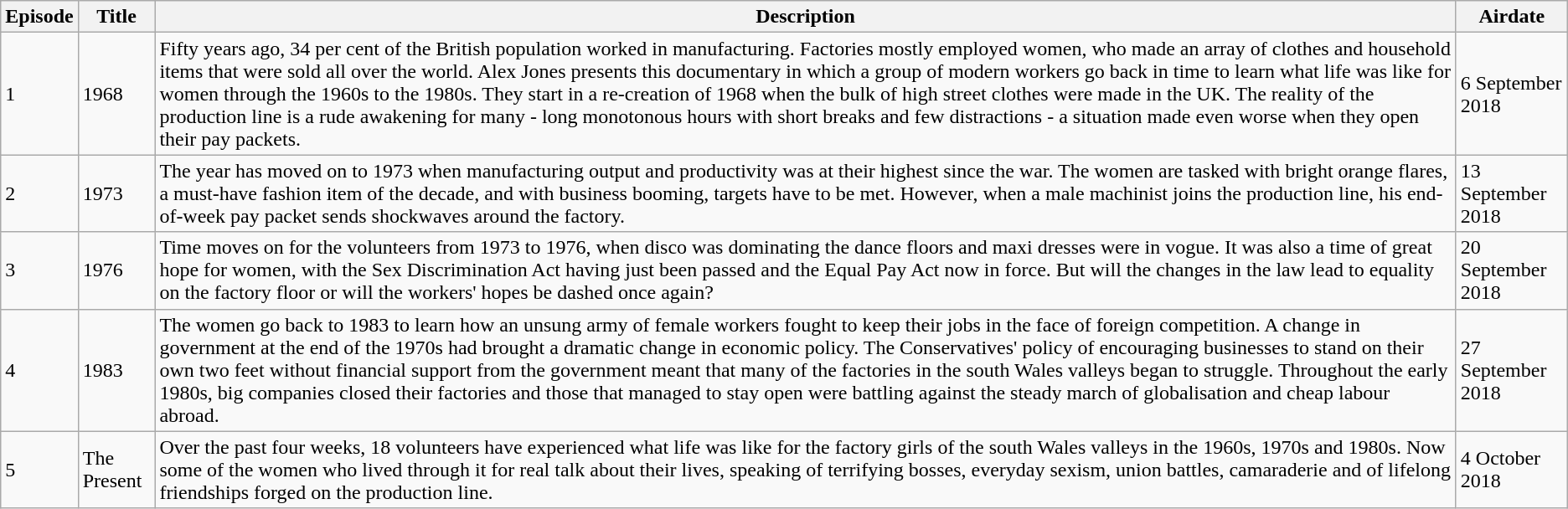<table class="wikitable">
<tr>
<th>Episode</th>
<th>Title</th>
<th>Description</th>
<th>Airdate</th>
</tr>
<tr>
<td>1</td>
<td>1968</td>
<td>Fifty years ago, 34 per cent of the British population worked in manufacturing. Factories mostly employed women, who made an array of clothes and household items that were sold all over the world. Alex Jones presents this documentary in which a group of modern workers go back in time to learn what life was like for women through the 1960s to the 1980s. They start in a re-creation of 1968 when the bulk of high street clothes were made in the UK. The reality of the production line is a rude awakening for many - long monotonous hours with short breaks and few distractions - a situation made even worse when they open their pay packets.</td>
<td>6 September 2018</td>
</tr>
<tr>
<td>2</td>
<td>1973</td>
<td>The year has moved on to 1973 when manufacturing output and productivity was at their highest since the war. The women are tasked with bright orange flares, a must-have fashion item of the decade, and with business booming, targets have to be met. However, when a male machinist joins the production line, his end-of-week pay packet sends shockwaves around the factory.</td>
<td>13 September 2018</td>
</tr>
<tr>
<td>3</td>
<td>1976</td>
<td>Time moves on for the volunteers from 1973 to 1976, when disco was dominating the dance floors and maxi dresses were in vogue. It was also a time of great hope for women, with the Sex Discrimination Act having just been passed and the Equal Pay Act now in force. But will the changes in the law lead to equality on the factory floor or will the workers' hopes be dashed once again?</td>
<td>20 September 2018</td>
</tr>
<tr>
<td>4</td>
<td>1983</td>
<td>The women go back to 1983 to learn how an unsung army of female workers fought to keep their jobs in the face of foreign competition. A change in government at the end of the 1970s had brought a dramatic change in economic policy. The Conservatives' policy of encouraging businesses to stand on their own two feet without financial support from the government meant that many of the factories in the south Wales valleys began to struggle. Throughout the early 1980s, big companies closed their factories and those that managed to stay open were battling against the steady march of globalisation and cheap labour abroad.</td>
<td>27 September 2018</td>
</tr>
<tr>
<td>5</td>
<td>The Present</td>
<td>Over the past four weeks, 18 volunteers have experienced what life was like for the factory girls of the south Wales valleys in the 1960s, 1970s and 1980s. Now some of the women who lived through it for real talk about their lives, speaking of terrifying bosses, everyday sexism, union battles, camaraderie and of lifelong friendships forged on the production line.</td>
<td>4 October 2018</td>
</tr>
</table>
